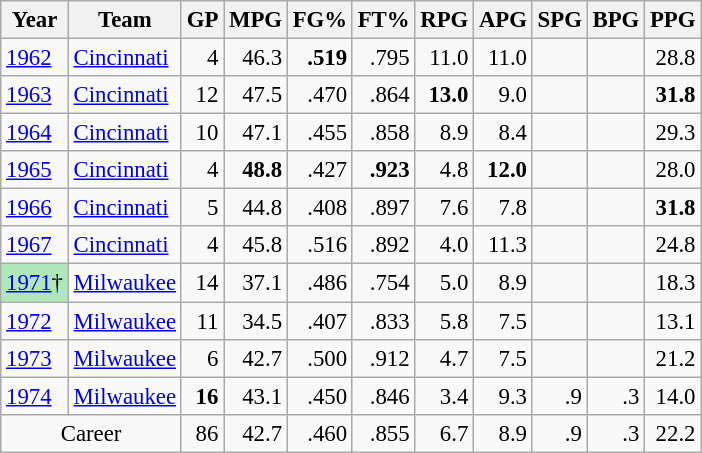<table class="wikitable sortable" style="font-size:95%; text-align:right;">
<tr>
<th>Year</th>
<th>Team</th>
<th>GP</th>
<th>MPG</th>
<th>FG%</th>
<th>FT%</th>
<th>RPG</th>
<th>APG</th>
<th>SPG</th>
<th>BPG</th>
<th>PPG</th>
</tr>
<tr>
<td style="text-align:left;"><a href='#'>1962</a></td>
<td style="text-align:left;"><a href='#'>Cincinnati</a></td>
<td>4</td>
<td>46.3</td>
<td><strong>.519</strong></td>
<td>.795</td>
<td>11.0</td>
<td>11.0</td>
<td></td>
<td></td>
<td>28.8</td>
</tr>
<tr>
<td style="text-align:left;"><a href='#'>1963</a></td>
<td style="text-align:left;"><a href='#'>Cincinnati</a></td>
<td>12</td>
<td>47.5</td>
<td>.470</td>
<td>.864</td>
<td><strong>13.0</strong></td>
<td>9.0</td>
<td></td>
<td></td>
<td><strong>31.8</strong></td>
</tr>
<tr>
<td style="text-align:left;"><a href='#'>1964</a></td>
<td style="text-align:left;"><a href='#'>Cincinnati</a></td>
<td>10</td>
<td>47.1</td>
<td>.455</td>
<td>.858</td>
<td>8.9</td>
<td>8.4</td>
<td></td>
<td></td>
<td>29.3</td>
</tr>
<tr>
<td style="text-align:left;"><a href='#'>1965</a></td>
<td style="text-align:left;"><a href='#'>Cincinnati</a></td>
<td>4</td>
<td><strong>48.8</strong></td>
<td>.427</td>
<td><strong>.923</strong></td>
<td>4.8</td>
<td><strong>12.0</strong></td>
<td></td>
<td></td>
<td>28.0</td>
</tr>
<tr>
<td style="text-align:left;"><a href='#'>1966</a></td>
<td style="text-align:left;"><a href='#'>Cincinnati</a></td>
<td>5</td>
<td>44.8</td>
<td>.408</td>
<td>.897</td>
<td>7.6</td>
<td>7.8</td>
<td></td>
<td></td>
<td><strong>31.8</strong></td>
</tr>
<tr>
<td style="text-align:left;"><a href='#'>1967</a></td>
<td style="text-align:left;"><a href='#'>Cincinnati</a></td>
<td>4</td>
<td>45.8</td>
<td>.516</td>
<td>.892</td>
<td>4.0</td>
<td>11.3</td>
<td></td>
<td></td>
<td>24.8</td>
</tr>
<tr>
<td style="text-align:left;background:#afe6ba;"><a href='#'>1971</a>†</td>
<td style="text-align:left;"><a href='#'>Milwaukee</a></td>
<td>14</td>
<td>37.1</td>
<td>.486</td>
<td>.754</td>
<td>5.0</td>
<td>8.9</td>
<td></td>
<td></td>
<td>18.3</td>
</tr>
<tr>
<td style="text-align:left;"><a href='#'>1972</a></td>
<td style="text-align:left;"><a href='#'>Milwaukee</a></td>
<td>11</td>
<td>34.5</td>
<td>.407</td>
<td>.833</td>
<td>5.8</td>
<td>7.5</td>
<td></td>
<td></td>
<td>13.1</td>
</tr>
<tr>
<td style="text-align:left;"><a href='#'>1973</a></td>
<td style="text-align:left;"><a href='#'>Milwaukee</a></td>
<td>6</td>
<td>42.7</td>
<td>.500</td>
<td>.912</td>
<td>4.7</td>
<td>7.5</td>
<td></td>
<td></td>
<td>21.2</td>
</tr>
<tr>
<td style="text-align:left;"><a href='#'>1974</a></td>
<td style="text-align:left;"><a href='#'>Milwaukee</a></td>
<td><strong>16</strong></td>
<td>43.1</td>
<td>.450</td>
<td>.846</td>
<td>3.4</td>
<td>9.3</td>
<td>.9</td>
<td>.3</td>
<td>14.0</td>
</tr>
<tr class="sortbottom">
<td style="text-align:center;" colspan="2">Career</td>
<td>86</td>
<td>42.7</td>
<td>.460</td>
<td>.855</td>
<td>6.7</td>
<td>8.9</td>
<td>.9</td>
<td>.3</td>
<td>22.2</td>
</tr>
</table>
